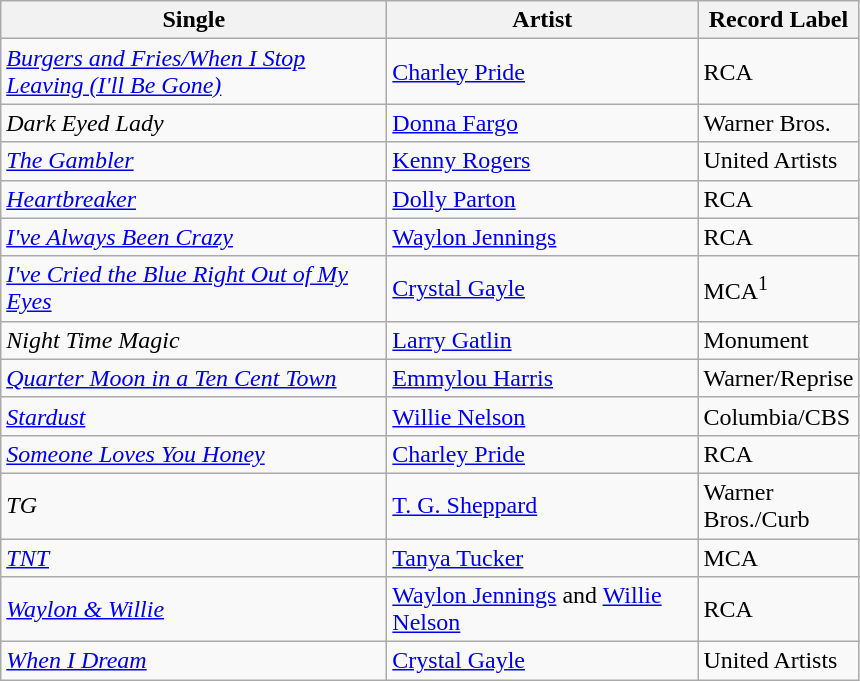<table class="wikitable sortable">
<tr>
<th width="250">Single</th>
<th width="200">Artist</th>
<th width="90">Record Label</th>
</tr>
<tr>
<td><em><a href='#'>Burgers and Fries/When I Stop Leaving (I'll Be Gone)</a></em></td>
<td><a href='#'>Charley Pride</a></td>
<td>RCA</td>
</tr>
<tr>
<td><em>Dark Eyed Lady</em></td>
<td><a href='#'>Donna Fargo</a></td>
<td>Warner Bros.</td>
</tr>
<tr>
<td><em><a href='#'>The Gambler</a></em></td>
<td><a href='#'>Kenny Rogers</a></td>
<td>United Artists</td>
</tr>
<tr>
<td><em><a href='#'>Heartbreaker</a></em></td>
<td><a href='#'>Dolly Parton</a></td>
<td>RCA</td>
</tr>
<tr>
<td><em><a href='#'>I've Always Been Crazy</a></em></td>
<td><a href='#'>Waylon Jennings</a></td>
<td>RCA</td>
</tr>
<tr>
<td><em><a href='#'>I've Cried the Blue Right Out of My Eyes</a></em></td>
<td><a href='#'>Crystal Gayle</a></td>
<td>MCA<sup>1</sup></td>
</tr>
<tr>
<td><em>Night Time Magic</em></td>
<td><a href='#'>Larry Gatlin</a></td>
<td>Monument</td>
</tr>
<tr>
<td><em><a href='#'>Quarter Moon in a Ten Cent Town</a></em></td>
<td><a href='#'>Emmylou Harris</a></td>
<td>Warner/Reprise</td>
</tr>
<tr>
<td><em><a href='#'>Stardust</a></em></td>
<td><a href='#'>Willie Nelson</a></td>
<td>Columbia/CBS</td>
</tr>
<tr>
<td><em><a href='#'>Someone Loves You Honey</a></em></td>
<td><a href='#'>Charley Pride</a></td>
<td>RCA</td>
</tr>
<tr>
<td><em>TG</em></td>
<td><a href='#'>T. G. Sheppard</a></td>
<td>Warner Bros./Curb</td>
</tr>
<tr>
<td><em><a href='#'>TNT</a></em></td>
<td><a href='#'>Tanya Tucker</a></td>
<td>MCA</td>
</tr>
<tr>
<td><em><a href='#'>Waylon & Willie</a></em></td>
<td><a href='#'>Waylon Jennings</a> and <a href='#'>Willie Nelson</a></td>
<td>RCA</td>
</tr>
<tr>
<td><em><a href='#'>When I Dream</a></em></td>
<td><a href='#'>Crystal Gayle</a></td>
<td>United Artists</td>
</tr>
</table>
